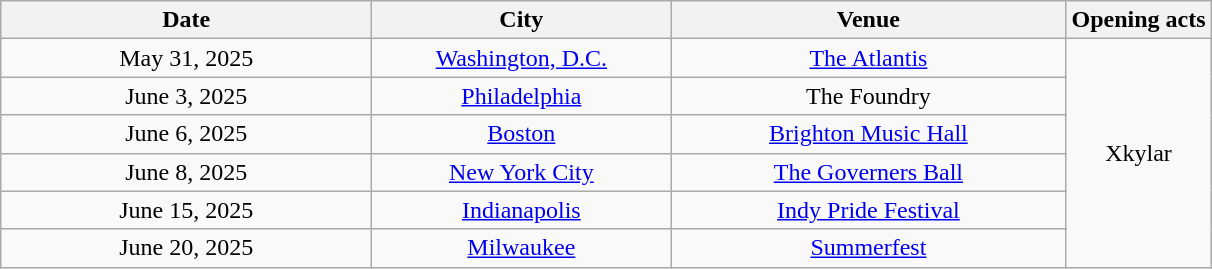<table class="wikitable" style="text-align:center;">
<tr>
<th scope="col" style="width:15em;">Date</th>
<th scope="col" style="width:12em;">City</th>
<th scope="col" style="width:16em;">Venue</th>
<th>Opening acts</th>
</tr>
<tr>
<td>May 31, 2025</td>
<td><a href='#'>Washington, D.C.</a></td>
<td><a href='#'>The Atlantis</a></td>
<td rowspan="6">Xkylar</td>
</tr>
<tr>
<td>June 3, 2025</td>
<td><a href='#'>Philadelphia</a></td>
<td>The Foundry</td>
</tr>
<tr>
<td>June 6, 2025</td>
<td><a href='#'>Boston</a></td>
<td><a href='#'>Brighton Music Hall</a></td>
</tr>
<tr>
<td>June 8, 2025</td>
<td><a href='#'>New York City</a></td>
<td><a href='#'>The Governers Ball</a></td>
</tr>
<tr>
<td>June 15, 2025</td>
<td><a href='#'>Indianapolis</a></td>
<td><a href='#'>Indy Pride Festival</a></td>
</tr>
<tr>
<td>June 20, 2025</td>
<td><a href='#'>Milwaukee</a></td>
<td><a href='#'>Summerfest</a></td>
</tr>
</table>
